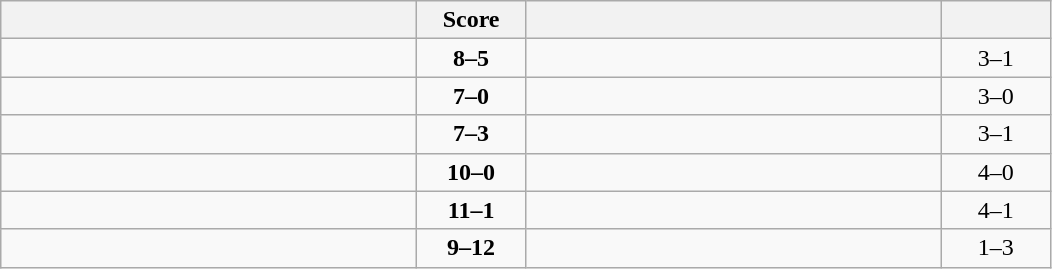<table class="wikitable" style="text-align: center; ">
<tr>
<th align="right" width="270"></th>
<th width="65">Score</th>
<th align="left" width="270"></th>
<th width="65"></th>
</tr>
<tr>
<td align="left"><strong></strong></td>
<td><strong>8–5</strong></td>
<td align="left"></td>
<td>3–1 <strong></strong></td>
</tr>
<tr>
<td align="left"><strong></strong></td>
<td><strong>7–0</strong></td>
<td align="left"></td>
<td>3–0 <strong></strong></td>
</tr>
<tr>
<td align="left"><strong></strong></td>
<td><strong>7–3</strong></td>
<td align="left"></td>
<td>3–1 <strong></strong></td>
</tr>
<tr>
<td align="left"><strong></strong></td>
<td><strong>10–0</strong></td>
<td align="left"></td>
<td>4–0 <strong></strong></td>
</tr>
<tr>
<td align="left"><strong></strong></td>
<td><strong>11–1</strong></td>
<td align="left"></td>
<td>4–1 <strong></strong></td>
</tr>
<tr>
<td align="left"></td>
<td><strong>9–12</strong></td>
<td align="left"><strong></strong></td>
<td>1–3 <strong></strong></td>
</tr>
</table>
